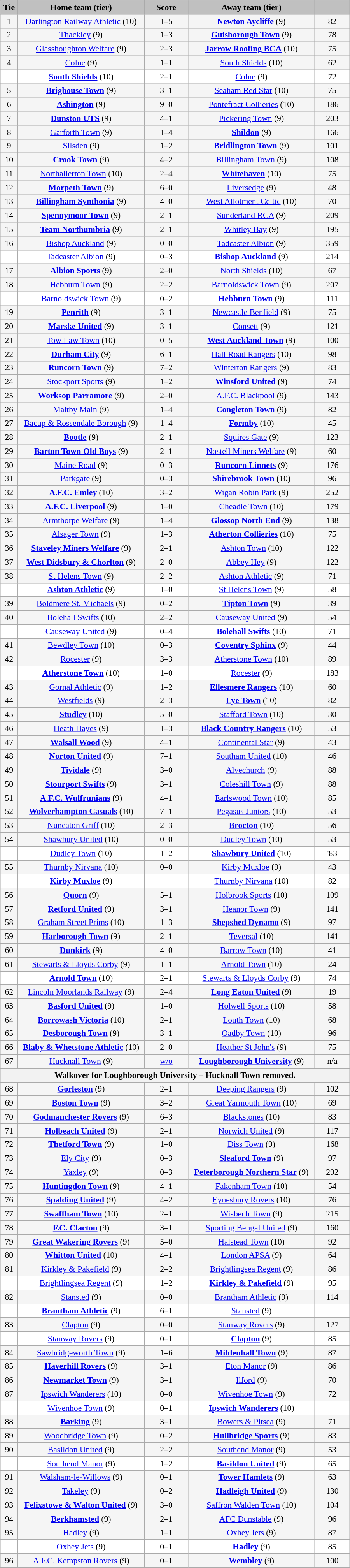<table class="wikitable" style="width: 600px; background:WhiteSmoke; text-align:center; font-size:90%">
<tr>
<td scope="col" style="width:  5.00%; background:silver;"><strong>Tie</strong></td>
<td scope="col" style="width: 36.25%; background:silver;"><strong>Home team (tier)</strong></td>
<td scope="col" style="width: 12.50%; background:silver;"><strong>Score</strong></td>
<td scope="col" style="width: 36.25%; background:silver;"><strong>Away team (tier)</strong></td>
<td scope="col" style="width: 10.00%; background:silver;"><strong></strong></td>
</tr>
<tr>
<td>1</td>
<td><a href='#'>Darlington Railway Athletic</a> (10)</td>
<td>1–5</td>
<td><strong><a href='#'>Newton Aycliffe</a></strong> (9)</td>
<td>82</td>
</tr>
<tr>
<td>2</td>
<td><a href='#'>Thackley</a> (9)</td>
<td>1–3</td>
<td><strong><a href='#'>Guisborough Town</a></strong> (9)</td>
<td>78</td>
</tr>
<tr>
<td>3</td>
<td><a href='#'>Glasshoughton Welfare</a> (9)</td>
<td>2–3</td>
<td><strong><a href='#'>Jarrow Roofing BCA</a></strong> (10)</td>
<td>75</td>
</tr>
<tr>
<td>4</td>
<td><a href='#'>Colne</a> (9)</td>
<td>1–1</td>
<td><a href='#'>South Shields</a> (10)</td>
<td>62</td>
</tr>
<tr style="background:white;">
<td><em></em></td>
<td><strong><a href='#'>South Shields</a></strong> (10)</td>
<td>2–1</td>
<td><a href='#'>Colne</a> (9)</td>
<td>72</td>
</tr>
<tr>
<td>5</td>
<td><strong><a href='#'>Brighouse Town</a></strong> (9)</td>
<td>3–1</td>
<td><a href='#'>Seaham Red Star</a> (10)</td>
<td>75</td>
</tr>
<tr>
<td>6</td>
<td><strong><a href='#'>Ashington</a></strong> (9)</td>
<td>9–0</td>
<td><a href='#'>Pontefract Collieries</a> (10)</td>
<td>186</td>
</tr>
<tr>
<td>7</td>
<td><strong><a href='#'>Dunston UTS</a></strong> (9)</td>
<td>4–1</td>
<td><a href='#'>Pickering Town</a> (9)</td>
<td>203</td>
</tr>
<tr>
<td>8</td>
<td><a href='#'>Garforth Town</a> (9)</td>
<td>1–4</td>
<td><strong><a href='#'>Shildon</a></strong> (9)</td>
<td>166</td>
</tr>
<tr>
<td>9</td>
<td><a href='#'>Silsden</a> (9)</td>
<td>1–2</td>
<td><strong><a href='#'>Bridlington Town</a></strong> (9)</td>
<td>101</td>
</tr>
<tr>
<td>10</td>
<td><strong><a href='#'>Crook Town</a></strong> (9)</td>
<td>4–2</td>
<td><a href='#'>Billingham Town</a> (9)</td>
<td>108</td>
</tr>
<tr>
<td>11</td>
<td><a href='#'>Northallerton Town</a> (10)</td>
<td>2–4</td>
<td><strong><a href='#'>Whitehaven</a></strong> (10)</td>
<td>75</td>
</tr>
<tr>
<td>12</td>
<td><strong><a href='#'>Morpeth Town</a></strong> (9)</td>
<td>6–0</td>
<td><a href='#'>Liversedge</a> (9)</td>
<td>48</td>
</tr>
<tr>
<td>13</td>
<td><strong><a href='#'>Billingham Synthonia</a></strong> (9)</td>
<td>4–0</td>
<td><a href='#'>West Allotment Celtic</a> (10)</td>
<td>70</td>
</tr>
<tr>
<td>14</td>
<td><strong><a href='#'>Spennymoor Town</a></strong> (9)</td>
<td>2–1</td>
<td><a href='#'>Sunderland RCA</a> (9)</td>
<td>209</td>
</tr>
<tr>
<td>15</td>
<td><strong><a href='#'>Team Northumbria</a></strong> (9)</td>
<td>2–1</td>
<td><a href='#'>Whitley Bay</a> (9)</td>
<td>195</td>
</tr>
<tr>
<td>16</td>
<td><a href='#'>Bishop Auckland</a> (9)</td>
<td>0–0</td>
<td><a href='#'>Tadcaster Albion</a> (9)</td>
<td>359</td>
</tr>
<tr style="background:white;">
<td><em></em></td>
<td><a href='#'>Tadcaster Albion</a> (9)</td>
<td>0–3</td>
<td><strong><a href='#'>Bishop Auckland</a></strong> (9)</td>
<td>214</td>
</tr>
<tr>
<td>17</td>
<td><strong><a href='#'>Albion Sports</a></strong> (9)</td>
<td>2–0</td>
<td><a href='#'>North Shields</a> (10)</td>
<td>67</td>
</tr>
<tr>
<td>18</td>
<td><a href='#'>Hebburn Town</a> (9)</td>
<td>2–2</td>
<td><a href='#'>Barnoldswick Town</a> (9)</td>
<td>207</td>
</tr>
<tr style="background:white;">
<td><em></em></td>
<td><a href='#'>Barnoldswick Town</a> (9)</td>
<td>0–2</td>
<td><strong><a href='#'>Hebburn Town</a></strong> (9)</td>
<td>111</td>
</tr>
<tr>
<td>19</td>
<td><strong><a href='#'>Penrith</a></strong> (9)</td>
<td>3–1</td>
<td><a href='#'>Newcastle Benfield</a> (9)</td>
<td>75</td>
</tr>
<tr>
<td>20</td>
<td><strong><a href='#'>Marske United</a></strong> (9)</td>
<td>3–1</td>
<td><a href='#'>Consett</a> (9)</td>
<td>121</td>
</tr>
<tr>
<td>21</td>
<td><a href='#'>Tow Law Town</a> (10)</td>
<td>0–5</td>
<td><strong><a href='#'>West Auckland Town</a></strong> (9)</td>
<td>100</td>
</tr>
<tr>
<td>22</td>
<td><strong><a href='#'>Durham City</a></strong> (9)</td>
<td>6–1</td>
<td><a href='#'>Hall Road Rangers</a> (10)</td>
<td>98</td>
</tr>
<tr>
<td>23</td>
<td><strong><a href='#'>Runcorn Town</a></strong> (9)</td>
<td>7–2</td>
<td><a href='#'>Winterton Rangers</a> (9)</td>
<td>83</td>
</tr>
<tr>
<td>24</td>
<td><a href='#'>Stockport Sports</a> (9)</td>
<td>1–2</td>
<td><strong><a href='#'>Winsford United</a></strong> (9)</td>
<td>74</td>
</tr>
<tr>
<td>25</td>
<td><strong><a href='#'>Worksop Parramore</a></strong> (9)</td>
<td>2–0</td>
<td><a href='#'>A.F.C. Blackpool</a> (9)</td>
<td>143</td>
</tr>
<tr>
<td>26</td>
<td><a href='#'>Maltby Main</a> (9)</td>
<td>1–4</td>
<td><strong><a href='#'>Congleton Town</a></strong> (9)</td>
<td>82</td>
</tr>
<tr>
<td>27</td>
<td><a href='#'>Bacup & Rossendale Borough</a> (9)</td>
<td>1–4</td>
<td><strong><a href='#'>Formby</a></strong> (10)</td>
<td>45</td>
</tr>
<tr>
<td>28</td>
<td><strong><a href='#'>Bootle</a></strong> (9)</td>
<td>2–1</td>
<td><a href='#'>Squires Gate</a> (9)</td>
<td>123</td>
</tr>
<tr>
<td>29</td>
<td><strong><a href='#'>Barton Town Old Boys</a></strong> (9)</td>
<td>2–1</td>
<td><a href='#'>Nostell Miners Welfare</a> (9)</td>
<td>60</td>
</tr>
<tr>
<td>30</td>
<td><a href='#'>Maine Road</a> (9)</td>
<td>0–3</td>
<td><strong><a href='#'>Runcorn Linnets</a></strong> (9)</td>
<td>176</td>
</tr>
<tr>
<td>31</td>
<td><a href='#'>Parkgate</a> (9)</td>
<td>0–3</td>
<td><strong><a href='#'>Shirebrook Town</a></strong> (10)</td>
<td>96</td>
</tr>
<tr>
<td>32</td>
<td><strong><a href='#'>A.F.C. Emley</a></strong> (10)</td>
<td>3–2</td>
<td><a href='#'>Wigan Robin Park</a> (9)</td>
<td>252</td>
</tr>
<tr>
<td>33</td>
<td><strong><a href='#'>A.F.C. Liverpool</a></strong> (9)</td>
<td>1–0</td>
<td><a href='#'>Cheadle Town</a> (10)</td>
<td>179</td>
</tr>
<tr>
<td>34</td>
<td><a href='#'>Armthorpe Welfare</a> (9)</td>
<td>1–4</td>
<td><strong><a href='#'>Glossop North End</a></strong> (9)</td>
<td>138</td>
</tr>
<tr>
<td>35</td>
<td><a href='#'>Alsager Town</a> (9)</td>
<td>1–3</td>
<td><strong><a href='#'>Atherton Collieries</a></strong> (10)</td>
<td>75</td>
</tr>
<tr>
<td>36</td>
<td><strong><a href='#'>Staveley Miners Welfare</a></strong> (9)</td>
<td>2–1</td>
<td><a href='#'>Ashton Town</a> (10)</td>
<td>122</td>
</tr>
<tr>
<td>37</td>
<td><strong><a href='#'>West Didsbury & Chorlton</a></strong> (9)</td>
<td>2–0</td>
<td><a href='#'>Abbey Hey</a> (9)</td>
<td>122</td>
</tr>
<tr>
<td>38</td>
<td><a href='#'>St Helens Town</a> (9)</td>
<td>2–2</td>
<td><a href='#'>Ashton Athletic</a> (9)</td>
<td>71</td>
</tr>
<tr style="background:white;">
<td><em></em></td>
<td><strong><a href='#'>Ashton Athletic</a></strong> (9)</td>
<td>1–0</td>
<td><a href='#'>St Helens Town</a> (9)</td>
<td>58</td>
</tr>
<tr>
<td>39</td>
<td><a href='#'>Boldmere St. Michaels</a> (9)</td>
<td>0–2</td>
<td><strong><a href='#'>Tipton Town</a></strong> (9)</td>
<td>39</td>
</tr>
<tr>
<td>40</td>
<td><a href='#'>Bolehall Swifts</a> (10)</td>
<td>2–2</td>
<td><a href='#'>Causeway United</a> (9)</td>
<td>54</td>
</tr>
<tr style="background:white;">
<td><em></em></td>
<td><a href='#'>Causeway United</a> (9)</td>
<td>0–4</td>
<td><strong><a href='#'>Bolehall Swifts</a></strong> (10)</td>
<td>71</td>
</tr>
<tr>
<td>41</td>
<td><a href='#'>Bewdley Town</a> (10)</td>
<td>0–3</td>
<td><strong><a href='#'>Coventry Sphinx</a></strong> (9)</td>
<td>44</td>
</tr>
<tr>
<td>42</td>
<td><a href='#'>Rocester</a> (9)</td>
<td>3–3</td>
<td><a href='#'>Atherstone Town</a> (10)</td>
<td>89</td>
</tr>
<tr style="background:white;">
<td><em></em></td>
<td><strong><a href='#'>Atherstone Town</a></strong> (10)</td>
<td>1–0</td>
<td><a href='#'>Rocester</a> (9)</td>
<td>183</td>
</tr>
<tr>
<td>43</td>
<td><a href='#'>Gornal Athletic</a> (9)</td>
<td>1–2</td>
<td><strong><a href='#'>Ellesmere Rangers</a></strong> (10)</td>
<td>60</td>
</tr>
<tr>
<td>44</td>
<td><a href='#'>Westfields</a> (9)</td>
<td>2–3</td>
<td><strong><a href='#'>Lye Town</a></strong> (10)</td>
<td>82</td>
</tr>
<tr>
<td>45</td>
<td><strong><a href='#'>Studley</a></strong> (10)</td>
<td>5–0</td>
<td><a href='#'>Stafford Town</a> (10)</td>
<td>30</td>
</tr>
<tr>
<td>46</td>
<td><a href='#'>Heath Hayes</a> (9)</td>
<td>1–3</td>
<td><strong><a href='#'>Black Country Rangers</a></strong> (10)</td>
<td>53</td>
</tr>
<tr>
<td>47</td>
<td><strong><a href='#'>Walsall Wood</a></strong> (9)</td>
<td>4–1</td>
<td><a href='#'>Continental Star</a> (9)</td>
<td>43</td>
</tr>
<tr>
<td>48</td>
<td><strong><a href='#'>Norton United</a></strong> (9)</td>
<td>7–1</td>
<td><a href='#'>Southam United</a> (10)</td>
<td>46</td>
</tr>
<tr>
<td>49</td>
<td><strong><a href='#'>Tividale</a></strong> (9)</td>
<td>3–0</td>
<td><a href='#'>Alvechurch</a> (9)</td>
<td>88</td>
</tr>
<tr>
<td>50</td>
<td><strong><a href='#'>Stourport Swifts</a></strong> (9)</td>
<td>3–1</td>
<td><a href='#'>Coleshill Town</a> (9)</td>
<td>88</td>
</tr>
<tr>
<td>51</td>
<td><strong><a href='#'>A.F.C. Wulfrunians</a></strong> (9)</td>
<td>4–1</td>
<td><a href='#'>Earlswood Town</a> (10)</td>
<td>85</td>
</tr>
<tr>
<td>52</td>
<td><strong><a href='#'>Wolverhampton Casuals</a></strong> (10)</td>
<td>7–1</td>
<td><a href='#'>Pegasus Juniors</a> (10)</td>
<td>53</td>
</tr>
<tr>
<td>53</td>
<td><a href='#'>Nuneaton Griff</a> (10)</td>
<td>2–3</td>
<td><strong><a href='#'>Brocton</a></strong> (10)</td>
<td>56</td>
</tr>
<tr>
<td>54</td>
<td><a href='#'>Shawbury United</a> (10)</td>
<td>0–0</td>
<td><a href='#'>Dudley Town</a> (10)</td>
<td>53</td>
</tr>
<tr style="background:white;">
<td><em></em></td>
<td><a href='#'>Dudley Town</a> (10)</td>
<td>1–2</td>
<td><strong><a href='#'>Shawbury United</a></strong> (10)</td>
<td>'83</td>
</tr>
<tr>
<td>55</td>
<td><a href='#'>Thurnby Nirvana</a> (10)</td>
<td>0–0</td>
<td><a href='#'>Kirby Muxloe</a> (9)</td>
<td>43</td>
</tr>
<tr style="background:white;">
<td><em></em></td>
<td><strong><a href='#'>Kirby Muxloe</a></strong> (9)</td>
<td></td>
<td><a href='#'>Thurnby Nirvana</a> (10)</td>
<td>82</td>
</tr>
<tr>
<td>56</td>
<td><strong><a href='#'>Quorn</a></strong> (9)</td>
<td>5–1</td>
<td><a href='#'>Holbrook Sports</a> (10)</td>
<td>109</td>
</tr>
<tr>
<td>57</td>
<td><strong><a href='#'>Retford United</a></strong> (9)</td>
<td>3–1</td>
<td><a href='#'>Heanor Town</a> (9)</td>
<td>141</td>
</tr>
<tr>
<td>58</td>
<td><a href='#'>Graham Street Prims</a> (10)</td>
<td>1–3</td>
<td><strong><a href='#'>Shepshed Dynamo</a></strong> (9)</td>
<td>97</td>
</tr>
<tr>
<td>59</td>
<td><strong><a href='#'>Harborough Town</a></strong> (9)</td>
<td>2–1</td>
<td><a href='#'>Teversal</a> (10)</td>
<td>141</td>
</tr>
<tr>
<td>60</td>
<td><strong><a href='#'>Dunkirk</a></strong> (9)</td>
<td>4–0</td>
<td><a href='#'>Barrow Town</a> (10)</td>
<td>41</td>
</tr>
<tr>
<td>61</td>
<td><a href='#'>Stewarts & Lloyds Corby</a> (9)</td>
<td>1–1</td>
<td><a href='#'>Arnold Town</a> (10)</td>
<td>24</td>
</tr>
<tr style="background:white;">
<td><em></em></td>
<td><strong><a href='#'>Arnold Town</a></strong> (10)</td>
<td>2–1</td>
<td><a href='#'>Stewarts & Lloyds Corby</a> (9)</td>
<td>74</td>
</tr>
<tr>
<td>62</td>
<td><a href='#'>Lincoln Moorlands Railway</a> (9)</td>
<td>2–4</td>
<td><strong><a href='#'>Long Eaton United</a></strong> (9)</td>
<td>19</td>
</tr>
<tr>
<td>63</td>
<td><strong><a href='#'>Basford United</a></strong> (9)</td>
<td>1–0</td>
<td><a href='#'>Holwell Sports</a> (10)</td>
<td>58</td>
</tr>
<tr>
<td>64</td>
<td><strong><a href='#'>Borrowash Victoria</a></strong> (10)</td>
<td>2–1</td>
<td><a href='#'>Louth Town</a> (10)</td>
<td>68</td>
</tr>
<tr>
<td>65</td>
<td><strong><a href='#'>Desborough Town</a></strong> (9)</td>
<td>3–1</td>
<td><a href='#'>Oadby Town</a> (10)</td>
<td>96</td>
</tr>
<tr>
<td>66</td>
<td><strong><a href='#'>Blaby & Whetstone Athletic</a></strong> (10)</td>
<td>2–0</td>
<td><a href='#'>Heather St John's</a> (9)</td>
<td>75</td>
</tr>
<tr>
<td>67</td>
<td><a href='#'>Hucknall Town</a> (9)</td>
<td><a href='#'>w/o</a></td>
<td><strong><a href='#'>Loughborough University</a></strong> (9)</td>
<td>n/a</td>
</tr>
<tr>
<th colspan="5"><strong>Walkover for Loughborough University – Hucknall Town removed.</strong></th>
</tr>
<tr>
<td>68</td>
<td><strong><a href='#'>Gorleston</a></strong> (9)</td>
<td>2–1</td>
<td><a href='#'>Deeping Rangers</a> (9)</td>
<td>102</td>
</tr>
<tr>
<td>69</td>
<td><strong><a href='#'>Boston Town</a></strong> (9)</td>
<td>3–2</td>
<td><a href='#'>Great Yarmouth Town</a> (10)</td>
<td>69</td>
</tr>
<tr>
<td>70</td>
<td><strong><a href='#'>Godmanchester Rovers</a></strong> (9)</td>
<td>6–3</td>
<td><a href='#'>Blackstones</a> (10)</td>
<td>83</td>
</tr>
<tr>
<td>71</td>
<td><strong><a href='#'>Holbeach United</a></strong> (9)</td>
<td>2–1</td>
<td><a href='#'>Norwich United</a> (9)</td>
<td>117</td>
</tr>
<tr>
<td>72</td>
<td><strong><a href='#'>Thetford Town</a></strong> (9)</td>
<td>1–0</td>
<td><a href='#'>Diss Town</a> (9)</td>
<td>168</td>
</tr>
<tr>
<td>73</td>
<td><a href='#'>Ely City</a> (9)</td>
<td>0–3</td>
<td><strong><a href='#'>Sleaford Town</a></strong> (9)</td>
<td>97</td>
</tr>
<tr>
<td>74</td>
<td><a href='#'>Yaxley</a> (9)</td>
<td>0–3</td>
<td><strong><a href='#'>Peterborough Northern Star</a></strong> (9)</td>
<td>292</td>
</tr>
<tr>
<td>75</td>
<td><strong><a href='#'>Huntingdon Town</a></strong> (9)</td>
<td>4–1</td>
<td><a href='#'>Fakenham Town</a> (10)</td>
<td>54</td>
</tr>
<tr>
<td>76</td>
<td><strong><a href='#'>Spalding United</a></strong> (9)</td>
<td>4–2</td>
<td><a href='#'>Eynesbury Rovers</a> (10)</td>
<td>76</td>
</tr>
<tr>
<td>77</td>
<td><strong><a href='#'>Swaffham Town</a></strong> (10)</td>
<td>2–1</td>
<td><a href='#'>Wisbech Town</a> (9)</td>
<td>215</td>
</tr>
<tr>
<td>78</td>
<td><strong><a href='#'>F.C. Clacton</a></strong> (9)</td>
<td>3–1</td>
<td><a href='#'>Sporting Bengal United</a> (9)</td>
<td>160</td>
</tr>
<tr>
<td>79</td>
<td><strong><a href='#'>Great Wakering Rovers</a></strong> (9)</td>
<td>5–0</td>
<td><a href='#'>Halstead Town</a> (10)</td>
<td>92</td>
</tr>
<tr>
<td>80</td>
<td><strong><a href='#'>Whitton United</a></strong> (10)</td>
<td>4–1</td>
<td><a href='#'>London APSA</a> (9)</td>
<td>64</td>
</tr>
<tr>
<td>81</td>
<td><a href='#'>Kirkley & Pakefield</a> (9)</td>
<td>2–2</td>
<td><a href='#'>Brightlingsea Regent</a> (9)</td>
<td>86</td>
</tr>
<tr style="background:white;">
<td><em></em></td>
<td><a href='#'>Brightlingsea Regent</a> (9)</td>
<td>1–2</td>
<td><strong><a href='#'>Kirkley & Pakefield</a></strong> (9)</td>
<td>95</td>
</tr>
<tr>
<td>82</td>
<td><a href='#'>Stansted</a> (9)</td>
<td>0–0</td>
<td><a href='#'>Brantham Athletic</a> (9)</td>
<td>114</td>
</tr>
<tr style="background:white;">
<td><em></em></td>
<td><strong><a href='#'>Brantham Athletic</a></strong> (9)</td>
<td>6–1</td>
<td><a href='#'>Stansted</a> (9)</td>
<td></td>
</tr>
<tr>
<td>83</td>
<td><a href='#'>Clapton</a> (9)</td>
<td>0–0</td>
<td><a href='#'>Stanway Rovers</a> (9)</td>
<td>127</td>
</tr>
<tr style="background:white;">
<td><em></em></td>
<td><a href='#'>Stanway Rovers</a> (9)</td>
<td>0–1</td>
<td><strong><a href='#'>Clapton</a></strong> (9)</td>
<td>85</td>
</tr>
<tr>
<td>84</td>
<td><a href='#'>Sawbridgeworth Town</a> (9)</td>
<td>1–6</td>
<td><strong><a href='#'>Mildenhall Town</a></strong> (9)</td>
<td>87</td>
</tr>
<tr>
<td>85</td>
<td><strong><a href='#'>Haverhill Rovers</a></strong> (9)</td>
<td>3–1</td>
<td><a href='#'>Eton Manor</a> (9)</td>
<td>86</td>
</tr>
<tr>
<td>86</td>
<td><strong><a href='#'>Newmarket Town</a></strong> (9)</td>
<td>3–1</td>
<td><a href='#'>Ilford</a> (9)</td>
<td>70</td>
</tr>
<tr>
<td>87</td>
<td><a href='#'>Ipswich Wanderers</a> (10)</td>
<td>0–0</td>
<td><a href='#'>Wivenhoe Town</a> (9)</td>
<td>72</td>
</tr>
<tr style="background:white;">
<td><em></em></td>
<td><a href='#'>Wivenhoe Town</a> (9)</td>
<td>0–1</td>
<td><strong><a href='#'>Ipswich Wanderers</a></strong> (10)</td>
<td></td>
</tr>
<tr>
<td>88</td>
<td><strong><a href='#'>Barking</a></strong> (9)</td>
<td>3–1</td>
<td><a href='#'>Bowers & Pitsea</a> (9)</td>
<td>71</td>
</tr>
<tr>
<td>89</td>
<td><a href='#'>Woodbridge Town</a> (9)</td>
<td>0–2</td>
<td><strong><a href='#'>Hullbridge Sports</a></strong> (9)</td>
<td>83</td>
</tr>
<tr>
<td>90</td>
<td><a href='#'>Basildon United</a> (9)</td>
<td>2–2</td>
<td><a href='#'>Southend Manor</a> (9)</td>
<td>53</td>
</tr>
<tr style="background:white;">
<td><em></em></td>
<td><a href='#'>Southend Manor</a> (9)</td>
<td>1–2</td>
<td><strong><a href='#'>Basildon United</a></strong> (9)</td>
<td>65</td>
</tr>
<tr>
<td>91</td>
<td><a href='#'>Walsham-le-Willows</a> (9)</td>
<td>0–1</td>
<td><strong><a href='#'>Tower Hamlets</a></strong> (9)</td>
<td>63</td>
</tr>
<tr>
<td>92</td>
<td><a href='#'>Takeley</a> (9)</td>
<td>0–2</td>
<td><strong><a href='#'>Hadleigh United</a></strong> (9)</td>
<td>130</td>
</tr>
<tr>
<td>93</td>
<td><strong><a href='#'>Felixstowe & Walton United</a></strong> (9)</td>
<td>3–0</td>
<td><a href='#'>Saffron Walden Town</a> (10)</td>
<td>104</td>
</tr>
<tr>
<td>94</td>
<td><strong><a href='#'>Berkhamsted</a></strong> (9)</td>
<td>2–1</td>
<td><a href='#'>AFC Dunstable</a> (9)</td>
<td>96</td>
</tr>
<tr>
<td>95</td>
<td><a href='#'>Hadley</a> (9)</td>
<td>1–1</td>
<td><a href='#'>Oxhey Jets</a> (9)</td>
<td>87</td>
</tr>
<tr style="background:white;">
<td><em></em></td>
<td><a href='#'>Oxhey Jets</a> (9)</td>
<td>0–1</td>
<td><strong><a href='#'>Hadley</a></strong> (9)</td>
<td>85</td>
</tr>
<tr>
<td>96</td>
<td><a href='#'>A.F.C. Kempston Rovers</a> (9)</td>
<td>0–1</td>
<td><strong><a href='#'>Wembley</a></strong> (9)</td>
<td>100</td>
</tr>
</table>
